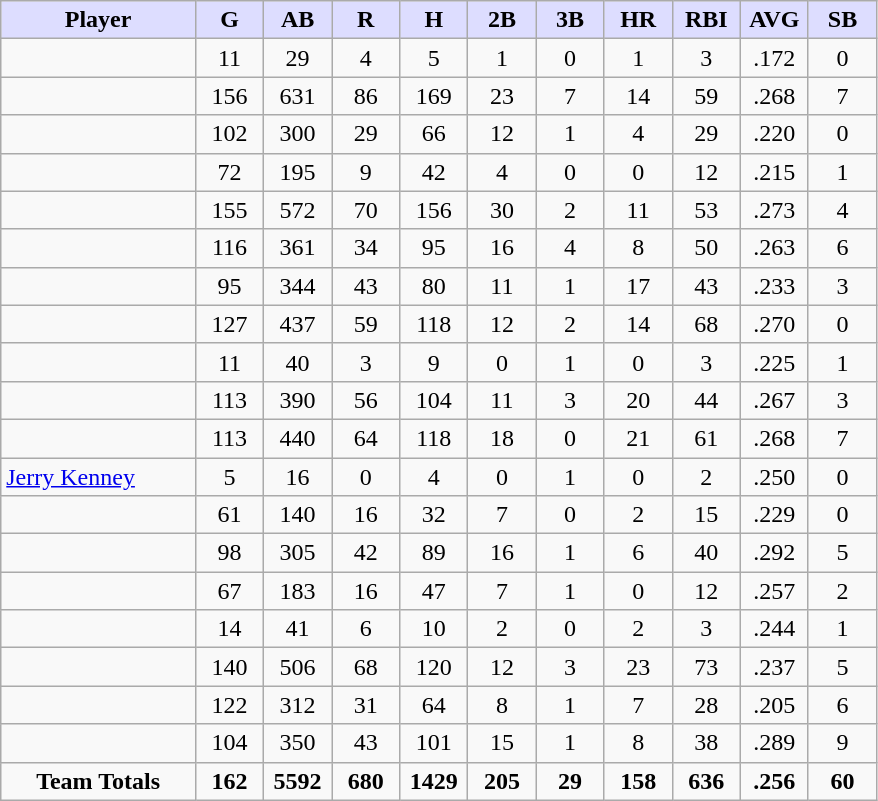<table class="wikitable" style="text-align:center;">
<tr>
<th style="background:#ddf; width:20%;"><strong>Player</strong></th>
<th style="background:#ddf; width:7%;"><strong>G</strong></th>
<th style="background:#ddf; width:7%;"><strong>AB</strong></th>
<th style="background:#ddf; width:7%;"><strong>R</strong></th>
<th style="background:#ddf; width:7%;"><strong>H</strong></th>
<th style="background:#ddf; width:7%;"><strong>2B</strong></th>
<th style="background:#ddf; width:7%;"><strong>3B</strong></th>
<th style="background:#ddf; width:7%;"><strong>HR</strong></th>
<th style="background:#ddf; width:7%;"><strong>RBI</strong></th>
<th style="background:#ddf; width:7%;"><strong>AVG</strong></th>
<th style="background:#ddf; width:7%;"><strong>SB</strong></th>
</tr>
<tr>
<td align=left></td>
<td>11</td>
<td>29</td>
<td>4</td>
<td>5</td>
<td>1</td>
<td>0</td>
<td>1</td>
<td>3</td>
<td>.172</td>
<td>0</td>
</tr>
<tr>
<td align=left></td>
<td>156</td>
<td>631</td>
<td>86</td>
<td>169</td>
<td>23</td>
<td>7</td>
<td>14</td>
<td>59</td>
<td>.268</td>
<td>7</td>
</tr>
<tr>
<td align=left></td>
<td>102</td>
<td>300</td>
<td>29</td>
<td>66</td>
<td>12</td>
<td>1</td>
<td>4</td>
<td>29</td>
<td>.220</td>
<td>0</td>
</tr>
<tr>
<td align=left></td>
<td>72</td>
<td>195</td>
<td>9</td>
<td>42</td>
<td>4</td>
<td>0</td>
<td>0</td>
<td>12</td>
<td>.215</td>
<td>1</td>
</tr>
<tr>
<td align=left></td>
<td>155</td>
<td>572</td>
<td>70</td>
<td>156</td>
<td>30</td>
<td>2</td>
<td>11</td>
<td>53</td>
<td>.273</td>
<td>4</td>
</tr>
<tr>
<td align=left></td>
<td>116</td>
<td>361</td>
<td>34</td>
<td>95</td>
<td>16</td>
<td>4</td>
<td>8</td>
<td>50</td>
<td>.263</td>
<td>6</td>
</tr>
<tr>
<td align=left></td>
<td>95</td>
<td>344</td>
<td>43</td>
<td>80</td>
<td>11</td>
<td>1</td>
<td>17</td>
<td>43</td>
<td>.233</td>
<td>3</td>
</tr>
<tr>
<td align=left></td>
<td>127</td>
<td>437</td>
<td>59</td>
<td>118</td>
<td>12</td>
<td>2</td>
<td>14</td>
<td>68</td>
<td>.270</td>
<td>0</td>
</tr>
<tr>
<td align=left></td>
<td>11</td>
<td>40</td>
<td>3</td>
<td>9</td>
<td>0</td>
<td>1</td>
<td>0</td>
<td>3</td>
<td>.225</td>
<td>1</td>
</tr>
<tr>
<td align=left></td>
<td>113</td>
<td>390</td>
<td>56</td>
<td>104</td>
<td>11</td>
<td>3</td>
<td>20</td>
<td>44</td>
<td>.267</td>
<td>3</td>
</tr>
<tr>
<td align=left></td>
<td>113</td>
<td>440</td>
<td>64</td>
<td>118</td>
<td>18</td>
<td>0</td>
<td>21</td>
<td>61</td>
<td>.268</td>
<td>7</td>
</tr>
<tr>
<td align=left><a href='#'>Jerry Kenney</a></td>
<td>5</td>
<td>16</td>
<td>0</td>
<td>4</td>
<td>0</td>
<td>1</td>
<td>0</td>
<td>2</td>
<td>.250</td>
<td>0</td>
</tr>
<tr>
<td align=left></td>
<td>61</td>
<td>140</td>
<td>16</td>
<td>32</td>
<td>7</td>
<td>0</td>
<td>2</td>
<td>15</td>
<td>.229</td>
<td>0</td>
</tr>
<tr>
<td align=left></td>
<td>98</td>
<td>305</td>
<td>42</td>
<td>89</td>
<td>16</td>
<td>1</td>
<td>6</td>
<td>40</td>
<td>.292</td>
<td>5</td>
</tr>
<tr>
<td align=left></td>
<td>67</td>
<td>183</td>
<td>16</td>
<td>47</td>
<td>7</td>
<td>1</td>
<td>0</td>
<td>12</td>
<td>.257</td>
<td>2</td>
</tr>
<tr>
<td align=left></td>
<td>14</td>
<td>41</td>
<td>6</td>
<td>10</td>
<td>2</td>
<td>0</td>
<td>2</td>
<td>3</td>
<td>.244</td>
<td>1</td>
</tr>
<tr>
<td align=left></td>
<td>140</td>
<td>506</td>
<td>68</td>
<td>120</td>
<td>12</td>
<td>3</td>
<td>23</td>
<td>73</td>
<td>.237</td>
<td>5</td>
</tr>
<tr>
<td align=left></td>
<td>122</td>
<td>312</td>
<td>31</td>
<td>64</td>
<td>8</td>
<td>1</td>
<td>7</td>
<td>28</td>
<td>.205</td>
<td>6</td>
</tr>
<tr>
<td align=left></td>
<td>104</td>
<td>350</td>
<td>43</td>
<td>101</td>
<td>15</td>
<td>1</td>
<td>8</td>
<td>38</td>
<td>.289</td>
<td>9</td>
</tr>
<tr class="sortbottom">
<td><strong>Team Totals</strong></td>
<td><strong>162</strong></td>
<td><strong>5592</strong></td>
<td><strong>680</strong></td>
<td><strong>1429</strong></td>
<td><strong>205</strong></td>
<td><strong>29</strong></td>
<td><strong>158</strong></td>
<td><strong>636</strong></td>
<td><strong>.256</strong></td>
<td><strong>60</strong></td>
</tr>
</table>
